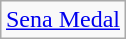<table class="wikitable" style="margin:1em auto; text-align:center;">
<tr>
<td><a href='#'>Sena Medal</a></td>
</tr>
</table>
